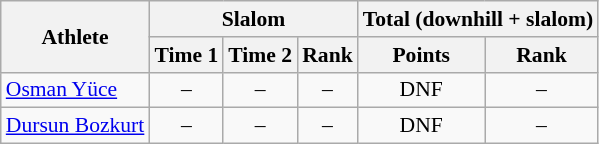<table class="wikitable" style="font-size:90%">
<tr>
<th rowspan="2">Athlete</th>
<th colspan="3">Slalom</th>
<th colspan="2">Total (downhill + slalom)</th>
</tr>
<tr>
<th>Time 1</th>
<th>Time 2</th>
<th>Rank</th>
<th>Points</th>
<th>Rank</th>
</tr>
<tr>
<td><a href='#'>Osman Yüce</a></td>
<td align="center">–</td>
<td align="center">–</td>
<td align="center">–</td>
<td align="center">DNF</td>
<td align="center">–</td>
</tr>
<tr>
<td><a href='#'>Dursun Bozkurt</a></td>
<td align="center">–</td>
<td align="center">–</td>
<td align="center">–</td>
<td align="center">DNF</td>
<td align="center">–</td>
</tr>
</table>
